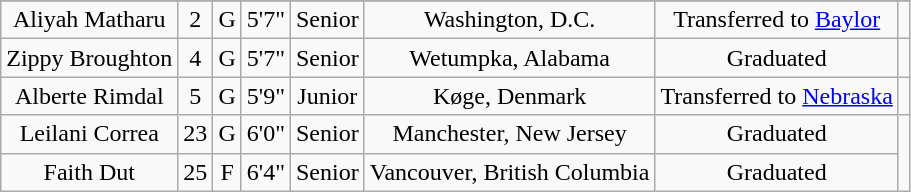<table class="wikitable sortable" style="text-align: center">
<tr align=center>
</tr>
<tr>
<td>Aliyah Matharu</td>
<td>2</td>
<td>G</td>
<td>5'7"</td>
<td>Senior</td>
<td>Washington, D.C.</td>
<td>Transferred to <a href='#'>Baylor</a></td>
<td></td>
</tr>
<tr>
<td>Zippy Broughton</td>
<td>4</td>
<td>G</td>
<td>5'7"</td>
<td>Senior</td>
<td>Wetumpka, Alabama</td>
<td>Graduated</td>
</tr>
<tr>
<td>Alberte Rimdal</td>
<td>5</td>
<td>G</td>
<td>5'9"</td>
<td>Junior</td>
<td>Køge, Denmark</td>
<td>Transferred to <a href='#'>Nebraska</a></td>
<td></td>
</tr>
<tr>
<td>Leilani Correa</td>
<td>23</td>
<td>G</td>
<td>6'0"</td>
<td>Senior</td>
<td>Manchester, New Jersey</td>
<td>Graduated</td>
</tr>
<tr>
<td>Faith Dut</td>
<td>25</td>
<td>F</td>
<td>6'4"</td>
<td>Senior</td>
<td>Vancouver, British Columbia</td>
<td>Graduated</td>
</tr>
</table>
